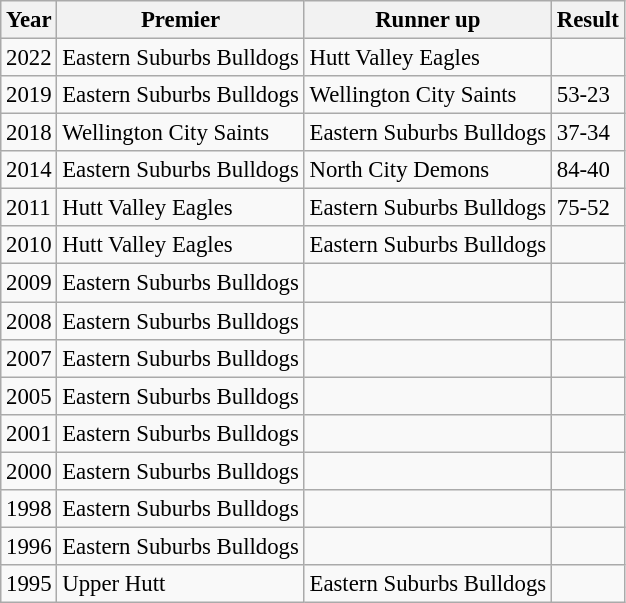<table class="wikitable" style="font-size: 95%;">
<tr>
<th>Year</th>
<th>Premier</th>
<th>Runner up</th>
<th>Result</th>
</tr>
<tr>
<td>2022</td>
<td>Eastern Suburbs Bulldogs</td>
<td>Hutt Valley Eagles</td>
<td></td>
</tr>
<tr>
<td>2019</td>
<td>Eastern Suburbs Bulldogs</td>
<td>Wellington City Saints</td>
<td>53-23</td>
</tr>
<tr>
<td>2018</td>
<td>Wellington City Saints</td>
<td>Eastern Suburbs Bulldogs</td>
<td>37-34</td>
</tr>
<tr>
<td>2014</td>
<td>Eastern Suburbs Bulldogs</td>
<td>North City Demons</td>
<td>84-40</td>
</tr>
<tr>
<td>2011</td>
<td>Hutt Valley Eagles</td>
<td>Eastern Suburbs Bulldogs</td>
<td>75-52</td>
</tr>
<tr>
<td>2010</td>
<td>Hutt Valley Eagles</td>
<td>Eastern Suburbs Bulldogs</td>
<td></td>
</tr>
<tr>
<td>2009</td>
<td>Eastern Suburbs Bulldogs</td>
<td></td>
<td></td>
</tr>
<tr>
<td>2008</td>
<td>Eastern Suburbs Bulldogs</td>
<td></td>
<td></td>
</tr>
<tr>
<td>2007</td>
<td>Eastern Suburbs Bulldogs</td>
<td></td>
<td></td>
</tr>
<tr>
<td>2005</td>
<td>Eastern Suburbs Bulldogs</td>
<td></td>
<td></td>
</tr>
<tr>
<td>2001</td>
<td>Eastern Suburbs Bulldogs</td>
<td></td>
<td></td>
</tr>
<tr>
<td>2000</td>
<td>Eastern Suburbs Bulldogs</td>
<td></td>
<td></td>
</tr>
<tr>
<td>1998</td>
<td>Eastern Suburbs Bulldogs</td>
<td></td>
<td></td>
</tr>
<tr>
<td>1996</td>
<td>Eastern Suburbs Bulldogs</td>
<td></td>
<td></td>
</tr>
<tr>
<td>1995</td>
<td>Upper Hutt</td>
<td>Eastern Suburbs Bulldogs</td>
<td></td>
</tr>
</table>
